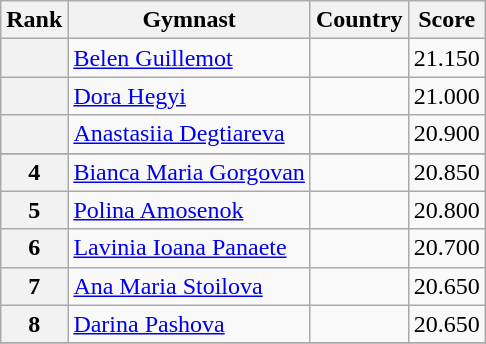<table class="wikitable sortable">
<tr>
<th>Rank</th>
<th>Gymnast</th>
<th>Country</th>
<th>Score</th>
</tr>
<tr>
<th></th>
<td><a href='#'>Belen Guillemot</a></td>
<td></td>
<td>21.150</td>
</tr>
<tr>
<th></th>
<td><a href='#'>Dora Hegyi</a></td>
<td></td>
<td>21.000</td>
</tr>
<tr>
<th></th>
<td><a href='#'>Anastasiia Degtiareva</a></td>
<td></td>
<td>20.900</td>
</tr>
<tr>
</tr>
<tr>
<th>4</th>
<td><a href='#'>Bianca Maria Gorgovan</a></td>
<td></td>
<td>20.850</td>
</tr>
<tr>
<th>5</th>
<td><a href='#'>Polina Amosenok</a></td>
<td></td>
<td>20.800</td>
</tr>
<tr>
<th>6</th>
<td><a href='#'>Lavinia Ioana Panaete</a></td>
<td></td>
<td>20.700</td>
</tr>
<tr>
<th>7</th>
<td><a href='#'>Ana Maria Stoilova</a></td>
<td></td>
<td>20.650</td>
</tr>
<tr>
<th>8</th>
<td><a href='#'>Darina Pashova</a></td>
<td></td>
<td>20.650</td>
</tr>
<tr>
</tr>
</table>
